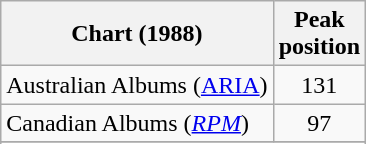<table class="wikitable sortable">
<tr>
<th>Chart (1988)</th>
<th>Peak<br>position</th>
</tr>
<tr>
<td>Australian Albums (<a href='#'>ARIA</a>)</td>
<td align="center">131</td>
</tr>
<tr>
<td>Canadian Albums (<em><a href='#'>RPM</a></em>)</td>
<td style="text-align:center;">97</td>
</tr>
<tr>
</tr>
<tr>
</tr>
<tr>
</tr>
<tr>
</tr>
</table>
